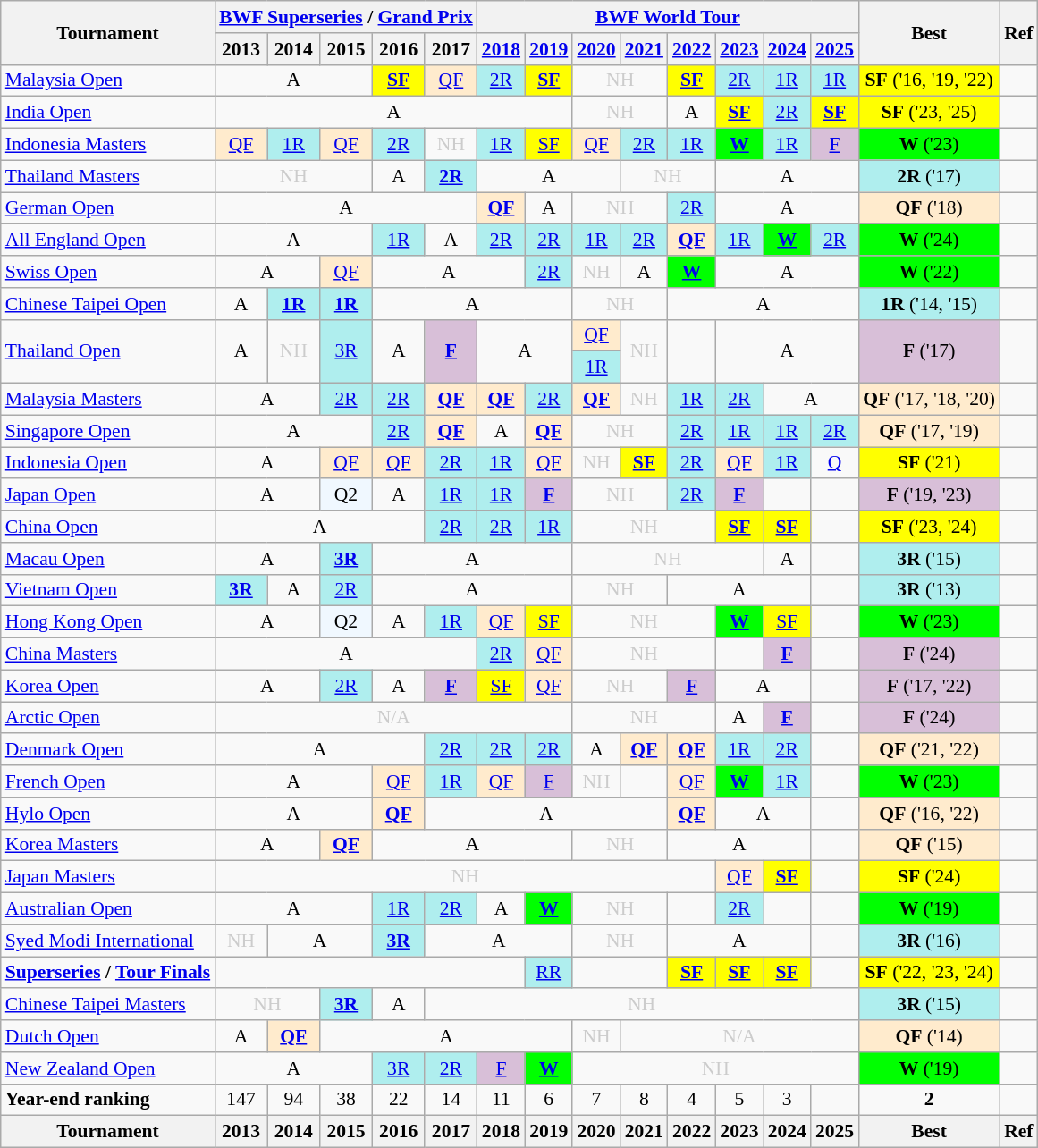<table class="wikitable" style="font-size: 90%; text-align:center">
<tr>
<th rowspan="2">Tournament</th>
<th colspan="5"><a href='#'>BWF Superseries</a> / <a href='#'>Grand Prix</a></th>
<th colspan="8"><a href='#'>BWF World Tour</a></th>
<th rowspan="2">Best</th>
<th rowspan="2">Ref</th>
</tr>
<tr>
<th>2013</th>
<th>2014</th>
<th>2015</th>
<th>2016</th>
<th>2017</th>
<th><a href='#'>2018</a></th>
<th><a href='#'>2019</a></th>
<th><a href='#'>2020</a></th>
<th><a href='#'>2021</a></th>
<th><a href='#'>2022</a></th>
<th><a href='#'>2023</a></th>
<th><a href='#'>2024</a></th>
<th><a href='#'>2025</a></th>
</tr>
<tr>
<td align=left><a href='#'>Malaysia Open</a></td>
<td colspan="3">A</td>
<td bgcolor=FFFF00><strong><a href='#'>SF</a></strong></td>
<td bgcolor=FFEBCD><a href='#'>QF</a></td>
<td bgcolor=AFEEEE><a href='#'>2R</a></td>
<td bgcolor=FFFF00><strong><a href='#'>SF</a></strong></td>
<td colspan="2" style=color:#ccc>NH</td>
<td bgcolor=FFFF00><strong><a href='#'>SF</a></strong></td>
<td bgcolor=AFEEEE><a href='#'>2R</a></td>
<td bgcolor=AFEEEE><a href='#'>1R</a></td>
<td bgcolor=AFEEEE><a href='#'>1R</a></td>
<td bgcolor=FFFF00><strong>SF</strong> ('16, '19, '22)</td>
<td></td>
</tr>
<tr>
<td align=left><a href='#'>India Open</a></td>
<td colspan="7">A</td>
<td colspan="2" style=color:#ccc>NH</td>
<td>A</td>
<td bgcolor=FFFF00><strong><a href='#'>SF</a></strong></td>
<td bgcolor=AFEEEE><a href='#'>2R</a></td>
<td bgcolor=FFFF00><strong><a href='#'>SF</a></strong></td>
<td bgcolor=FFFF00><strong>SF</strong> ('23, '25)</td>
<td></td>
</tr>
<tr>
<td align=left><a href='#'>Indonesia Masters</a></td>
<td bgcolor=FFEBCD><a href='#'>QF</a></td>
<td bgcolor=AFEEEE><a href='#'>1R</a></td>
<td bgcolor=FFEBCD><a href='#'>QF</a></td>
<td bgcolor=AFEEEE><a href='#'>2R</a></td>
<td style=color:#ccc>NH</td>
<td bgcolor=AFEEEE><a href='#'>1R</a></td>
<td bgcolor=FFFF00><a href='#'>SF</a></td>
<td bgcolor=FFEBCD><a href='#'>QF</a></td>
<td bgcolor=AFEEEE><a href='#'>2R</a></td>
<td bgcolor=AFEEEE><a href='#'>1R</a></td>
<td bgcolor=00FF00><strong><a href='#'>W</a></strong></td>
<td bgcolor=AFEEEE><a href='#'>1R</a></td>
<td bgcolor=D8BFD8><a href='#'>F</a></td>
<td bgcolor=00FF00><strong>W</strong> ('23)</td>
<td></td>
</tr>
<tr>
<td align=left><a href='#'>Thailand Masters</a></td>
<td colspan="3" style=color:#ccc>NH</td>
<td>A</td>
<td bgcolor=AFEEEE><a href='#'><strong>2R</strong></a></td>
<td colspan="3">A</td>
<td colspan="2" style=color:#ccc>NH</td>
<td colspan="3">A</td>
<td bgcolor=AFEEEE><strong>2R</strong> ('17)</td>
<td></td>
</tr>
<tr>
<td align=left><a href='#'>German Open</a></td>
<td colspan="5">A</td>
<td bgcolor=FFEBCD><a href='#'><strong>QF</strong></a></td>
<td>A</td>
<td colspan="2" style=color:#ccc>NH</td>
<td bgcolor=AFEEEE><a href='#'>2R</a></td>
<td colspan="3">A</td>
<td bgcolor=FFEBCD><strong>QF</strong> ('18)</td>
<td></td>
</tr>
<tr>
<td align=left><a href='#'>All England Open</a></td>
<td colspan="3">A</td>
<td bgcolor=AFEEEE><a href='#'>1R</a></td>
<td>A</td>
<td bgcolor=AFEEEE><a href='#'>2R</a></td>
<td bgcolor=AFEEEE><a href='#'>2R</a></td>
<td bgcolor=AFEEEE><a href='#'>1R</a></td>
<td bgcolor=AFEEEE><a href='#'>2R</a></td>
<td bgcolor=FFEBCD><strong><a href='#'>QF</a></strong></td>
<td bgcolor=AFEEEE><a href='#'>1R</a></td>
<td bgcolor=00FF00><a href='#'><strong>W</strong></a></td>
<td bgcolor=AFEEEE><a href='#'>2R</a></td>
<td bgcolor=00FF00><strong>W</strong> ('24)</td>
<td></td>
</tr>
<tr>
<td align=left><a href='#'>Swiss Open</a></td>
<td colspan="2">A</td>
<td bgcolor=FFEBCD><a href='#'>QF</a></td>
<td colspan="3">A</td>
<td bgcolor=AFEEEE><a href='#'>2R</a></td>
<td style=color:#ccc>NH</td>
<td>A</td>
<td bgcolor=00FF00><strong><a href='#'>W</a></strong></td>
<td colspan="3">A</td>
<td bgcolor=00FF00><strong>W</strong> ('22)</td>
<td></td>
</tr>
<tr>
<td align=left><a href='#'>Chinese Taipei Open</a></td>
<td>A</td>
<td bgcolor=AFEEEE><a href='#'><strong>1R</strong></a></td>
<td bgcolor=AFEEEE><a href='#'><strong>1R</strong></a></td>
<td colspan="4">A</td>
<td colspan="2" style=color:#ccc>NH</td>
<td colspan="4">A</td>
<td bgcolor=AFEEEE><strong>1R</strong> ('14, '15)</td>
<td></td>
</tr>
<tr>
<td rowspan="2" align=left><a href='#'>Thailand Open</a></td>
<td rowspan="2">A</td>
<td rowspan="2" style=color:#ccc>NH</td>
<td rowspan="2" bgcolor=AFEEEE><a href='#'>3R</a></td>
<td rowspan="2">A</td>
<td rowspan="2" bgcolor=D8BFD8><a href='#'><strong>F</strong></a></td>
<td rowspan="2" colspan="2">A</td>
<td bgcolor=FFEBCD><a href='#'>QF</a></td>
<td rowspan="2" style=color:#ccc>NH</td>
<td rowspan="2"><a href='#'></a></td>
<td rowspan="2" colspan="3">A</td>
<td rowspan="2" bgcolor=D8BFD8><strong>F</strong> ('17)</td>
<td rowspan="2"></td>
</tr>
<tr>
<td bgcolor=AFEEEE><a href='#'>1R</a></td>
</tr>
<tr>
<td align=left><a href='#'>Malaysia Masters</a></td>
<td colspan="2">A</td>
<td bgcolor=AFEEEE><a href='#'>2R</a></td>
<td bgcolor=AFEEEE><a href='#'>2R</a></td>
<td bgcolor=FFEBCD><a href='#'><strong>QF</strong></a></td>
<td bgcolor=FFEBCD><a href='#'><strong>QF</strong></a></td>
<td bgcolor=AFEEEE><a href='#'>2R</a></td>
<td bgcolor=FFEBCD><a href='#'><strong>QF</strong></a></td>
<td style=color:#ccc>NH</td>
<td bgcolor=AFEEEE><a href='#'>1R</a></td>
<td bgcolor=AFEEEE><a href='#'>2R</a></td>
<td colspan="2">A</td>
<td bgcolor=FFEBCD><strong>QF</strong> ('17, '18, '20)</td>
<td></td>
</tr>
<tr>
<td align=left><a href='#'>Singapore Open</a></td>
<td colspan="3">A</td>
<td bgcolor=AFEEEE><a href='#'>2R</a></td>
<td bgcolor=FFEBCD><a href='#'><strong>QF</strong></a></td>
<td>A</td>
<td bgcolor=FFEBCD><a href='#'><strong>QF</strong></a></td>
<td colspan="2" style=color:#ccc>NH</td>
<td bgcolor=AFEEEE><a href='#'>2R</a></td>
<td bgcolor=AFEEEE><a href='#'>1R</a></td>
<td bgcolor=AFEEEE><a href='#'>1R</a></td>
<td bgcolor=AFEEEE><a href='#'>2R</a></td>
<td bgcolor=FFEBCD><strong>QF</strong> ('17, '19)</td>
<td></td>
</tr>
<tr>
<td align=left><a href='#'>Indonesia Open</a></td>
<td colspan="2">A</td>
<td bgcolor=FFEBCD><a href='#'>QF</a></td>
<td bgcolor=FFEBCD><a href='#'>QF</a></td>
<td bgcolor=AFEEEE><a href='#'>2R</a></td>
<td bgcolor=AFEEEE><a href='#'>1R</a></td>
<td bgcolor=FFEBCD><a href='#'>QF</a></td>
<td style=color:#ccc>NH</td>
<td bgcolor=FFFF00><strong><a href='#'>SF</a></strong></td>
<td bgcolor=AFEEEE><a href='#'>2R</a></td>
<td bgcolor=FFEBCD><a href='#'>QF</a></td>
<td bgcolor=AFEEEE><a href='#'>1R</a></td>
<td><a href='#'>Q</a></td>
<td bgcolor=FFFF00><strong>SF</strong> ('21)</td>
<td></td>
</tr>
<tr>
<td align=left><a href='#'>Japan Open</a></td>
<td colspan="2">A</td>
<td bgcolor=F0F8FF>Q2</td>
<td>A</td>
<td bgcolor=AFEEEE><a href='#'>1R</a></td>
<td bgcolor=AFEEEE><a href='#'>1R</a></td>
<td bgcolor=D8BFD8><strong><a href='#'>F</a></strong></td>
<td colspan="2" style=color:#ccc>NH</td>
<td bgcolor=AFEEEE><a href='#'>2R</a></td>
<td bgcolor=D8BFD8><strong><a href='#'>F</a></strong></td>
<td><a href='#'></a></td>
<td></td>
<td bgcolor=D8BFD8><strong>F</strong> ('19, '23)</td>
<td></td>
</tr>
<tr>
<td align=left><a href='#'>China Open</a></td>
<td colspan="4">A</td>
<td bgcolor=AFEEEE><a href='#'>2R</a></td>
<td bgcolor=AFEEEE><a href='#'>2R</a></td>
<td bgcolor=AFEEEE><a href='#'>1R</a></td>
<td colspan="3" style=color:#ccc>NH</td>
<td bgcolor=FFFF00><a href='#'><strong>SF</strong></a></td>
<td bgcolor=FFFF00><a href='#'><strong>SF</strong></a></td>
<td></td>
<td bgcolor=FFFF00><strong>SF</strong> ('23, '24)</td>
<td></td>
</tr>
<tr>
<td align=left><a href='#'>Macau Open</a></td>
<td colspan="2">A</td>
<td bgcolor=AFEEEE><a href='#'><strong>3R</strong></a></td>
<td colspan="4">A</td>
<td colspan="4" style=color:#ccc>NH</td>
<td>A</td>
<td></td>
<td bgcolor=AFEEEE><strong>3R</strong> ('15)</td>
<td></td>
</tr>
<tr>
<td align=left><a href='#'>Vietnam Open</a></td>
<td bgcolor=AFEEEE><a href='#'><strong>3R</strong></a></td>
<td>A</td>
<td bgcolor=AFEEEE><a href='#'>2R</a></td>
<td colspan="4">A</td>
<td colspan="2" style=color:#ccc>NH</td>
<td colspan="3">A</td>
<td></td>
<td bgcolor=AFEEEE><strong>3R</strong> ('13)</td>
<td></td>
</tr>
<tr>
<td align=left><a href='#'>Hong Kong Open</a></td>
<td colspan="2">A</td>
<td bgcolor=F0F8FF>Q2</td>
<td>A</td>
<td bgcolor=AFEEEE><a href='#'>1R</a></td>
<td bgcolor=FFEBCD><a href='#'>QF</a></td>
<td bgcolor=FFFF00><a href='#'>SF</a></td>
<td colspan="3" style=color:#ccc>NH</td>
<td bgcolor=00FF00><a href='#'><strong>W</strong></a></td>
<td bgcolor=FFFF00><a href='#'>SF</a></td>
<td></td>
<td bgcolor=00FF00><strong>W</strong> ('23)</td>
<td></td>
</tr>
<tr>
<td align=left><a href='#'>China Masters</a></td>
<td colspan="5">A</td>
<td bgcolor=AFEEEE><a href='#'>2R</a></td>
<td bgcolor=FFEBCD><a href='#'>QF</a></td>
<td colspan="3" style=color:#ccc>NH</td>
<td><a href='#'></a></td>
<td bgcolor=D8BFD8><strong><a href='#'>F</a></strong></td>
<td></td>
<td bgcolor=D8BFD8><strong>F</strong> ('24)</td>
<td></td>
</tr>
<tr>
<td align=left><a href='#'>Korea Open</a></td>
<td colspan="2">A</td>
<td bgcolor=AFEEEE><a href='#'>2R</a></td>
<td>A</td>
<td bgcolor=D8BFD8><strong><a href='#'>F</a></strong></td>
<td bgcolor=FFFF00><a href='#'>SF</a></td>
<td bgcolor=FFEBCD><a href='#'>QF</a></td>
<td colspan="2" style=color:#ccc>NH</td>
<td bgcolor=D8BFD8><strong><a href='#'>F</a></strong></td>
<td colspan="2">A</td>
<td></td>
<td bgcolor=D8BFD8><strong>F</strong> ('17, '22)</td>
<td></td>
</tr>
<tr>
<td align=left><a href='#'>Arctic Open</a></td>
<td colspan="7" style=color:#ccc>N/A</td>
<td colspan="3" style=color:#ccc>NH</td>
<td>A</td>
<td bgcolor=D8BFD8><strong><a href='#'>F</a></strong></td>
<td></td>
<td bgcolor=D8BFD8><strong>F</strong> ('24)</td>
<td></td>
</tr>
<tr>
<td align=left><a href='#'>Denmark Open</a></td>
<td colspan="4">A</td>
<td bgcolor=AFEEEE><a href='#'>2R</a></td>
<td bgcolor=AFEEEE><a href='#'>2R</a></td>
<td bgcolor=AFEEEE><a href='#'>2R</a></td>
<td>A</td>
<td bgcolor=FFEBCD><strong><a href='#'>QF</a></strong></td>
<td bgcolor=FFEBCD><strong><a href='#'>QF</a></strong></td>
<td bgcolor=AFEEEE><a href='#'>1R</a></td>
<td bgcolor=AFEEEE><a href='#'>2R</a></td>
<td></td>
<td bgcolor=FFEBCD><strong>QF</strong> ('21, '22)</td>
<td></td>
</tr>
<tr>
<td align=left><a href='#'>French Open</a></td>
<td colspan="3">A</td>
<td bgcolor=FFEBCD><a href='#'>QF</a></td>
<td bgcolor=AFEEEE><a href='#'>1R</a></td>
<td bgcolor=FFEBCD><a href='#'>QF</a></td>
<td bgcolor=D8BFD8><a href='#'>F</a></td>
<td style=color:#ccc>NH</td>
<td><a href='#'></a></td>
<td bgcolor=FFEBCD><a href='#'>QF</a></td>
<td bgcolor=00FF00><a href='#'><strong>W</strong></a></td>
<td bgcolor=AFEEEE><a href='#'>1R</a></td>
<td></td>
<td bgcolor=00FF00><strong>W</strong> ('23)</td>
<td></td>
</tr>
<tr>
<td align=left><a href='#'>Hylo Open</a></td>
<td colspan="3">A</td>
<td bgcolor=FFEBCD><a href='#'><strong>QF</strong></a></td>
<td colspan="5">A</td>
<td bgcolor=FFEBCD><a href='#'><strong>QF</strong></a></td>
<td colspan="2">A</td>
<td></td>
<td bgcolor=FFEBCD><strong>QF</strong> ('16, '22)</td>
<td></td>
</tr>
<tr>
<td align=left><a href='#'>Korea Masters</a></td>
<td colspan="2">A</td>
<td bgcolor=FFEBCD><a href='#'><strong>QF</strong></a></td>
<td colspan="4">A</td>
<td colspan="2" style=color:#ccc>NH</td>
<td colspan="3">A</td>
<td></td>
<td bgcolor=FFEBCD><strong>QF</strong> ('15)</td>
<td></td>
</tr>
<tr>
<td align=left><a href='#'>Japan Masters</a></td>
<td colspan="10" style=color:#ccc>NH</td>
<td bgcolor=FFEBCD><a href='#'>QF</a></td>
<td bgcolor=FFFF00><strong><a href='#'>SF</a></strong></td>
<td></td>
<td bgcolor=FFFF00><strong>SF</strong> ('24)</td>
<td></td>
</tr>
<tr>
<td align=left><a href='#'>Australian Open</a></td>
<td colspan="3">A</td>
<td bgcolor=AFEEEE><a href='#'>1R</a></td>
<td bgcolor=AFEEEE><a href='#'>2R</a></td>
<td>A</td>
<td bgcolor=00FF00><a href='#'><strong>W</strong></a></td>
<td colspan="2" style=color:#ccc>NH</td>
<td><a href='#'></a></td>
<td bgcolor=AFEEEE><a href='#'>2R</a></td>
<td><a href='#'></a></td>
<td></td>
<td bgcolor=00FF00><strong>W</strong> ('19)</td>
<td></td>
</tr>
<tr>
<td align=left><a href='#'>Syed Modi International</a></td>
<td style=color:#ccc>NH</td>
<td colspan="2">A</td>
<td bgcolor=AFEEEE><a href='#'><strong>3R</strong></a></td>
<td colspan="3">A</td>
<td colspan="2" style=color:#ccc>NH</td>
<td colspan="3">A</td>
<td></td>
<td bgcolor=AFEEEE><strong>3R</strong> ('16)</td>
<td></td>
</tr>
<tr>
<td align=left><strong><a href='#'>Superseries</a> / <a href='#'>Tour Finals</a></strong></td>
<td colspan="6"></td>
<td bgcolor=AFEEEE><a href='#'>RR</a></td>
<td colspan="2"></td>
<td bgcolor=FFFF00><strong><a href='#'>SF</a></strong></td>
<td bgcolor=FFFF00><strong><a href='#'>SF</a></strong></td>
<td bgcolor=FFFF00><strong><a href='#'>SF</a></strong></td>
<td></td>
<td bgcolor=FFFF00><strong>SF</strong> ('22, '23, '24)</td>
<td></td>
</tr>
<tr>
<td align=left><a href='#'>Chinese Taipei Masters</a></td>
<td colspan="2" style=color:#ccc>NH</td>
<td bgcolor=AFEEEE><a href='#'><strong>3R</strong></a></td>
<td>A</td>
<td colspan="9" style=color:#ccc>NH</td>
<td bgcolor=AFEEEE><strong>3R</strong> ('15)</td>
<td></td>
</tr>
<tr>
<td align=left><a href='#'>Dutch Open</a></td>
<td>A</td>
<td bgcolor=FFEBCD><a href='#'><strong>QF</strong></a></td>
<td colspan="5">A</td>
<td style=color:#ccc>NH</td>
<td colspan="5" style=color:#ccc>N/A</td>
<td bgcolor=FFEBCD><strong>QF</strong> ('14)</td>
<td></td>
</tr>
<tr>
<td align=left><a href='#'>New Zealand Open</a></td>
<td colspan="3">A</td>
<td bgcolor=AFEEEE><a href='#'>3R</a></td>
<td bgcolor=AFEEEE><a href='#'>2R</a></td>
<td bgcolor=D8BFD8><a href='#'>F</a></td>
<td bgcolor=00FF00><a href='#'><strong>W</strong></a></td>
<td colspan="6" style=color:#ccc>NH</td>
<td bgcolor=00FF00><strong>W</strong> ('19)</td>
<td></td>
</tr>
<tr>
<td align=left><strong>Year-end ranking</strong></td>
<td 2013;>147</td>
<td 2014;>94</td>
<td 2015;>38</td>
<td 2016;>22</td>
<td 2017;>14</td>
<td 2018;>11</td>
<td 2019;>6</td>
<td 2020;>7</td>
<td 2021;>8</td>
<td 2022;>4</td>
<td 2023;>5</td>
<td 2024;>3</td>
<td 2025;></td>
<td><strong>2</strong></td>
<td></td>
</tr>
<tr>
<th>Tournament</th>
<th>2013</th>
<th>2014</th>
<th>2015</th>
<th>2016</th>
<th>2017</th>
<th>2018</th>
<th>2019</th>
<th>2020</th>
<th>2021</th>
<th>2022</th>
<th>2023</th>
<th>2024</th>
<th>2025</th>
<th>Best</th>
<th>Ref</th>
</tr>
</table>
